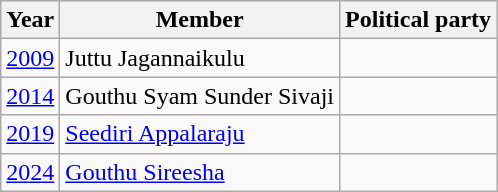<table class="wikitable sortable">
<tr>
<th>Year</th>
<th>Member</th>
<th colspan="2">Political party</th>
</tr>
<tr>
<td><a href='#'>2009</a></td>
<td>Juttu Jagannaikulu</td>
<td></td>
</tr>
<tr>
<td><a href='#'>2014</a></td>
<td>Gouthu Syam Sunder Sivaji</td>
<td></td>
</tr>
<tr>
<td><a href='#'>2019</a></td>
<td><a href='#'>Seediri Appalaraju</a></td>
<td></td>
</tr>
<tr>
<td><a href='#'>2024</a></td>
<td><a href='#'>Gouthu Sireesha</a></td>
<td></td>
</tr>
</table>
